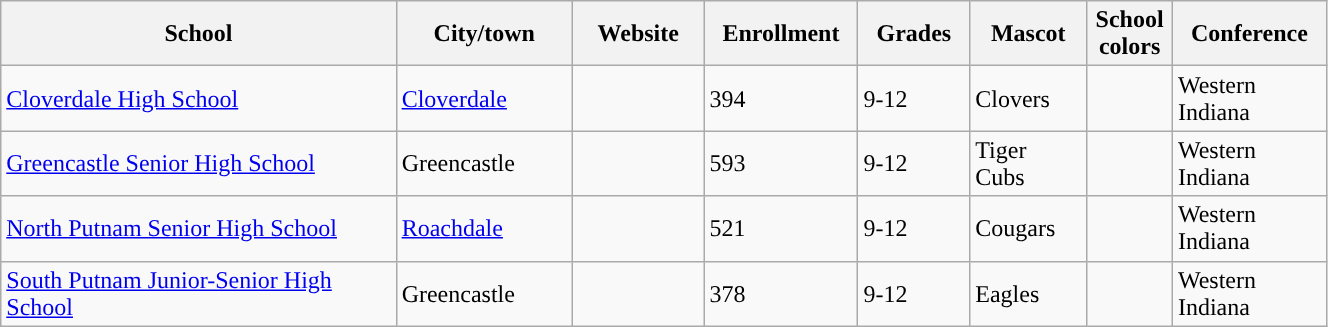<table class="wikitable sortable" width="70%">
<tr>
<th width="20%">School</th>
<th width="08%">City/town</th>
<th width="06%">Website</th>
<th width="04%">Enrollment</th>
<th width="04%">Grades</th>
<th width="04%">Mascot</th>
<th width=01%>School colors</th>
<th width="04%">Conference</th>
</tr>
<tr>
<td><a href='#'>Cloverdale High School</a></td>
<td><a href='#'>Cloverdale</a></td>
<td></td>
<td>394</td>
<td>9-12</td>
<td>Clovers</td>
<td> </td>
<td>Western Indiana</td>
</tr>
<tr>
<td><a href='#'>Greencastle Senior High School</a></td>
<td>Greencastle</td>
<td></td>
<td>593</td>
<td>9-12</td>
<td>Tiger Cubs</td>
<td> </td>
<td>Western Indiana</td>
</tr>
<tr>
<td><a href='#'>North Putnam Senior High School</a></td>
<td><a href='#'>Roachdale</a></td>
<td></td>
<td>521</td>
<td>9-12</td>
<td>Cougars</td>
<td> </td>
<td>Western Indiana</td>
</tr>
<tr>
<td><a href='#'>South Putnam Junior-Senior High School</a></td>
<td>Greencastle</td>
<td></td>
<td>378</td>
<td>9-12</td>
<td>Eagles</td>
<td> </td>
<td>Western Indiana</td>
</tr>
</table>
